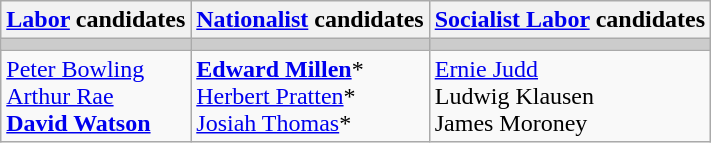<table class="wikitable">
<tr>
<th><a href='#'>Labor</a> candidates</th>
<th><a href='#'>Nationalist</a> candidates</th>
<th><a href='#'>Socialist Labor</a> candidates</th>
</tr>
<tr bgcolor="#cccccc">
<td></td>
<td></td>
<td></td>
</tr>
<tr>
<td><a href='#'>Peter Bowling</a><br><a href='#'>Arthur Rae</a><br><strong><a href='#'>David Watson</a></strong></td>
<td><strong><a href='#'>Edward Millen</a></strong>*<br><a href='#'>Herbert Pratten</a>*<br><a href='#'>Josiah Thomas</a>*</td>
<td><a href='#'>Ernie Judd</a><br>Ludwig Klausen<br>James Moroney</td>
</tr>
</table>
